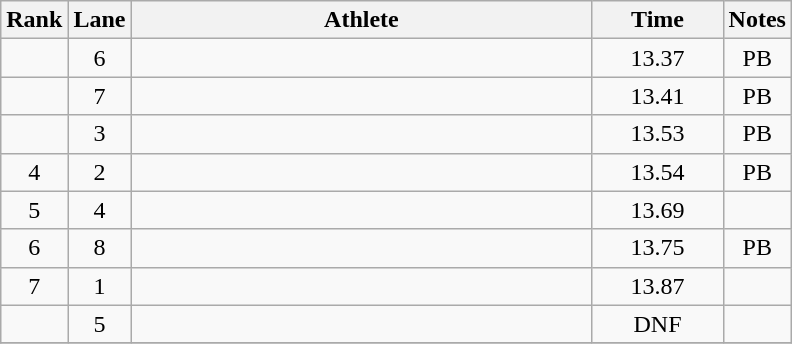<table class="wikitable" style="text-align:center">
<tr>
<th>Rank</th>
<th>Lane</th>
<th width=300>Athlete</th>
<th width=80>Time</th>
<th>Notes</th>
</tr>
<tr>
<td></td>
<td>6</td>
<td align=left></td>
<td>13.37</td>
<td>PB</td>
</tr>
<tr>
<td></td>
<td>7</td>
<td align=left></td>
<td>13.41</td>
<td>PB</td>
</tr>
<tr>
<td></td>
<td>3</td>
<td align=left></td>
<td>13.53</td>
<td>PB</td>
</tr>
<tr>
<td>4</td>
<td>2</td>
<td align=left></td>
<td>13.54</td>
<td>PB</td>
</tr>
<tr>
<td>5</td>
<td>4</td>
<td align=left></td>
<td>13.69</td>
<td></td>
</tr>
<tr>
<td>6</td>
<td>8</td>
<td align=left></td>
<td>13.75</td>
<td>PB</td>
</tr>
<tr>
<td>7</td>
<td>1</td>
<td align=left></td>
<td>13.87</td>
<td></td>
</tr>
<tr>
<td></td>
<td>5</td>
<td align=left></td>
<td>DNF</td>
<td></td>
</tr>
<tr>
</tr>
</table>
